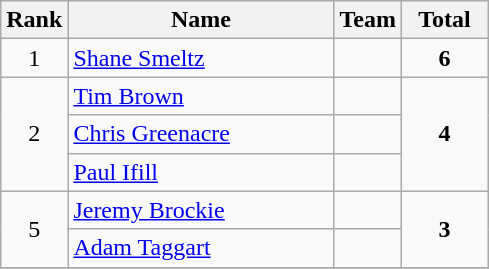<table class="wikitable" style="text-align:center;">
<tr>
<th width=30>Rank</th>
<th width=170>Name</th>
<th width=25>Team</th>
<th width=50>Total</th>
</tr>
<tr>
<td>1</td>
<td align=left> <a href='#'>Shane Smeltz</a></td>
<td></td>
<td><strong>6</strong></td>
</tr>
<tr>
<td rowspan=3>2</td>
<td align=left> <a href='#'>Tim Brown</a></td>
<td></td>
<td rowspan=3><strong>4</strong></td>
</tr>
<tr>
<td align=left> <a href='#'>Chris Greenacre</a></td>
<td></td>
</tr>
<tr>
<td align=left> <a href='#'>Paul Ifill</a></td>
<td></td>
</tr>
<tr>
<td rowspan=2>5</td>
<td align=left> <a href='#'>Jeremy Brockie</a></td>
<td></td>
<td rowspan=2><strong>3</strong></td>
</tr>
<tr>
<td align=left> <a href='#'>Adam Taggart</a></td>
<td></td>
</tr>
<tr>
</tr>
</table>
